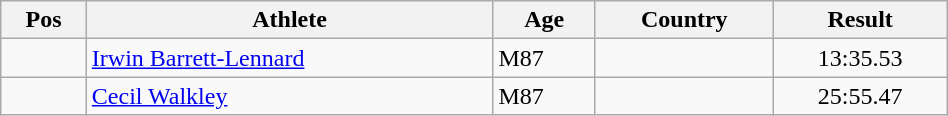<table class="wikitable"  style="text-align:center; width:50%;">
<tr>
<th>Pos</th>
<th>Athlete</th>
<th>Age</th>
<th>Country</th>
<th>Result</th>
</tr>
<tr>
<td align=center></td>
<td align=left><a href='#'>Irwin Barrett-Lennard</a></td>
<td align=left>M87</td>
<td align=left></td>
<td>13:35.53</td>
</tr>
<tr>
<td align=center></td>
<td align=left><a href='#'>Cecil Walkley</a></td>
<td align=left>M87</td>
<td align=left></td>
<td>25:55.47</td>
</tr>
</table>
